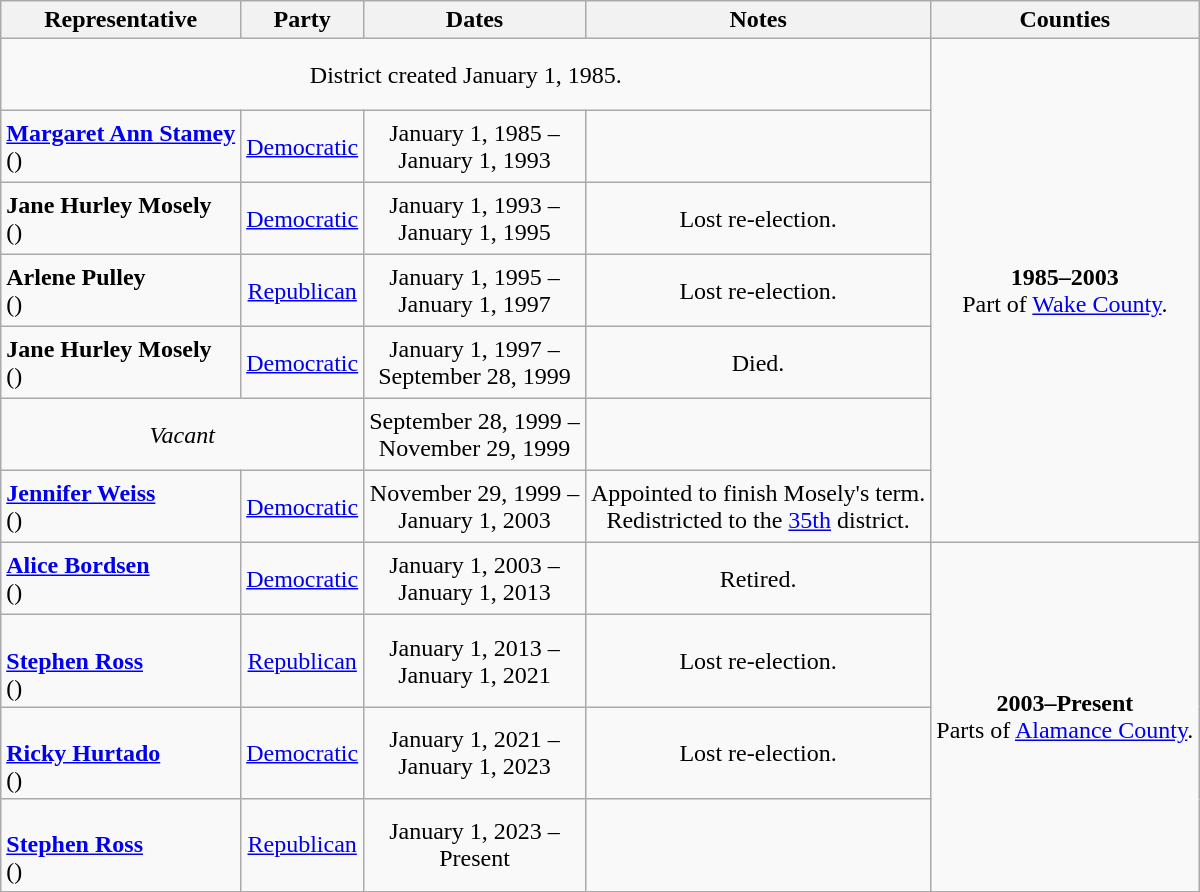<table class=wikitable style="text-align:center">
<tr>
<th>Representative</th>
<th>Party</th>
<th>Dates</th>
<th>Notes</th>
<th>Counties</th>
</tr>
<tr style="height:3em">
<td colspan=4>District created January 1, 1985.</td>
<td rowspan=7><strong>1985–2003</strong> <br> Part of <a href='#'>Wake County</a>.</td>
</tr>
<tr style="height:3em">
<td align=left><strong><a href='#'>Margaret Ann Stamey</a></strong><br>()</td>
<td><a href='#'>Democratic</a></td>
<td nowrap>January 1, 1985 – <br> January 1, 1993</td>
<td></td>
</tr>
<tr style="height:3em">
<td align=left><strong>Jane Hurley Mosely</strong><br>()</td>
<td><a href='#'>Democratic</a></td>
<td nowrap>January 1, 1993 – <br> January 1, 1995</td>
<td>Lost re-election.</td>
</tr>
<tr style="height:3em">
<td align=left><strong>Arlene Pulley</strong><br>()</td>
<td><a href='#'>Republican</a></td>
<td nowrap>January 1, 1995 – <br> January 1, 1997</td>
<td>Lost re-election.</td>
</tr>
<tr style="height:3em">
<td align=left><strong>Jane Hurley Mosely</strong><br>()</td>
<td><a href='#'>Democratic</a></td>
<td nowrap>January 1, 1997 – <br> September 28, 1999</td>
<td>Died.</td>
</tr>
<tr style="height:3em">
<td colspan=2><em>Vacant</em></td>
<td nowrap>September 28, 1999 – <br> November 29, 1999</td>
<td></td>
</tr>
<tr style="height:3em">
<td align=left><strong><a href='#'>Jennifer Weiss</a></strong><br>()</td>
<td><a href='#'>Democratic</a></td>
<td nowrap>November 29, 1999 – <br> January 1, 2003</td>
<td>Appointed to finish Mosely's term. <br> Redistricted to the <a href='#'>35th</a> district.</td>
</tr>
<tr style="height:3em">
<td align=left><strong><a href='#'>Alice Bordsen</a></strong><br>()</td>
<td><a href='#'>Democratic</a></td>
<td nowrap>January 1, 2003 – <br> January 1, 2013</td>
<td>Retired.</td>
<td rowspan=4><strong>2003–Present</strong> <br> Parts of <a href='#'>Alamance County</a>.<br></td>
</tr>
<tr style="height:3em">
<td align=left><br><strong><a href='#'>Stephen Ross</a></strong><br>()</td>
<td><a href='#'>Republican</a></td>
<td nowrap>January 1, 2013 – <br> January 1, 2021</td>
<td>Lost re-election.</td>
</tr>
<tr style="height:3em">
<td align=left><br><strong><a href='#'>Ricky Hurtado</a></strong><br>()</td>
<td><a href='#'>Democratic</a></td>
<td nowrap>January 1, 2021 – <br> January 1, 2023</td>
<td>Lost re-election.</td>
</tr>
<tr style="height:3em">
<td align=left><br><strong><a href='#'>Stephen Ross</a></strong><br>()</td>
<td><a href='#'>Republican</a></td>
<td nowrap>January 1, 2023 – <br> Present</td>
<td></td>
</tr>
</table>
